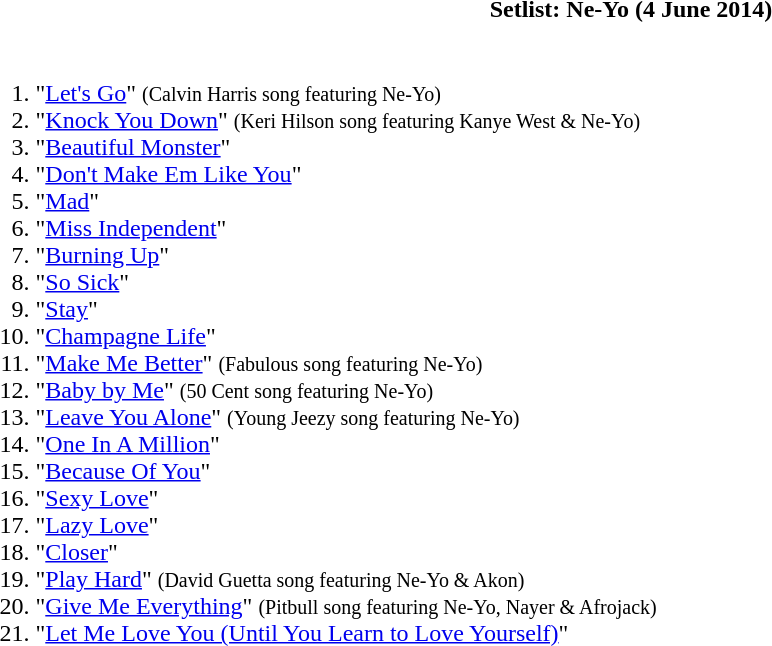<table class="toccolours collapsible collapsed" style="min-width:55em">
<tr>
<th>Setlist: Ne-Yo (4 June 2014)</th>
</tr>
<tr>
<td><br><ol><li>"<a href='#'>Let's Go</a>" <small>(Calvin Harris song featuring Ne-Yo)</small></li><li>"<a href='#'>Knock You Down</a>" <small>(Keri Hilson song featuring Kanye West & Ne-Yo)</small></li><li>"<a href='#'>Beautiful Monster</a>"</li><li>"<a href='#'>Don't Make Em Like You</a>"</li><li>"<a href='#'>Mad</a>"</li><li>"<a href='#'>Miss Independent</a>"</li><li>"<a href='#'>Burning Up</a>"</li><li>"<a href='#'>So Sick</a>"</li><li>"<a href='#'>Stay</a>"</li><li>"<a href='#'>Champagne Life</a>"</li><li>"<a href='#'>Make Me Better</a>" <small>(Fabulous song featuring Ne-Yo)</small></li><li>"<a href='#'>Baby by Me</a>" <small>(50 Cent song featuring Ne-Yo)</small></li><li>"<a href='#'>Leave You Alone</a>" <small>(Young Jeezy song featuring Ne-Yo)</small></li><li>"<a href='#'>One In A Million</a>"</li><li>"<a href='#'>Because Of You</a>"</li><li>"<a href='#'>Sexy Love</a>"</li><li>"<a href='#'>Lazy Love</a>"</li><li>"<a href='#'>Closer</a>"</li><li>"<a href='#'>Play Hard</a>" <small>(David Guetta song featuring Ne-Yo & Akon)</small></li><li>"<a href='#'>Give Me Everything</a>" <small>(Pitbull song featuring Ne-Yo, Nayer & Afrojack)</small></li><li>"<a href='#'>Let Me Love You (Until You Learn to Love Yourself)</a>"</li></ol></td>
</tr>
</table>
